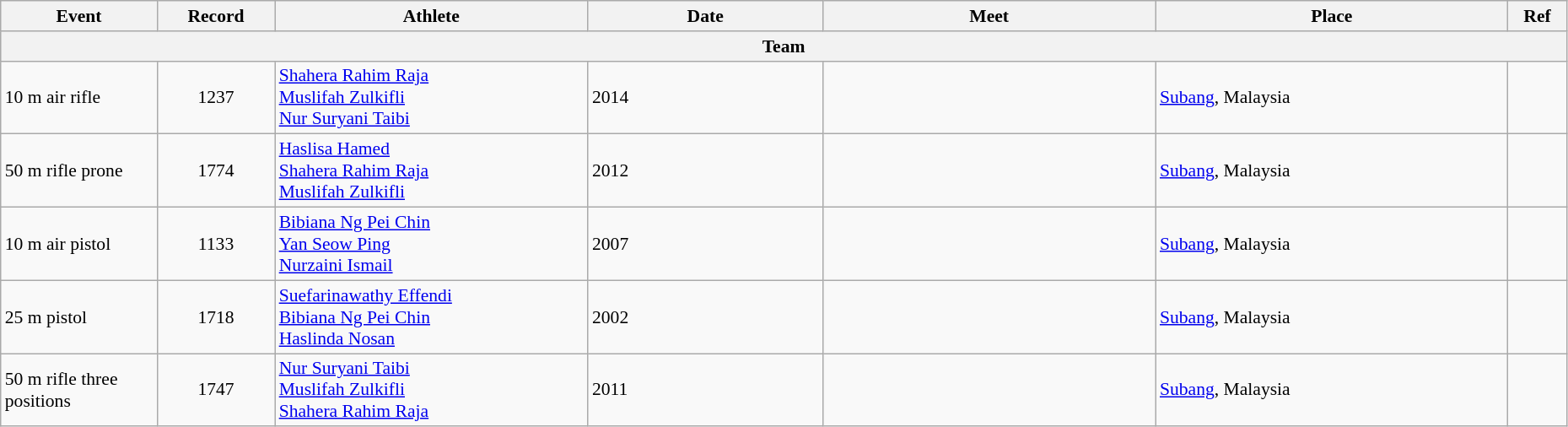<table class="wikitable" style="font-size:90%; width: 98%;">
<tr>
<th width=8%>Event</th>
<th width=6%>Record</th>
<th width=16%>Athlete</th>
<th width=12%>Date</th>
<th width=17%>Meet</th>
<th width=18%>Place</th>
<th width=3%>Ref</th>
</tr>
<tr bgcolor="#DDDDDD">
<th colspan="8">Team</th>
</tr>
<tr>
<td>10 m air rifle</td>
<td align=center>1237</td>
<td><a href='#'>Shahera Rahim Raja</a><br><a href='#'>Muslifah Zulkifli</a><br><a href='#'>Nur Suryani Taibi</a></td>
<td>2014</td>
<td></td>
<td> <a href='#'>Subang</a>, Malaysia</td>
<td></td>
</tr>
<tr>
<td>50 m rifle prone</td>
<td align=center>1774</td>
<td><a href='#'>Haslisa Hamed</a><br><a href='#'>Shahera Rahim Raja</a><br><a href='#'>Muslifah Zulkifli</a></td>
<td>2012</td>
<td></td>
<td> <a href='#'>Subang</a>, Malaysia</td>
<td></td>
</tr>
<tr>
<td>10 m air pistol</td>
<td align=center>1133</td>
<td><a href='#'>Bibiana Ng Pei Chin</a><br><a href='#'>Yan Seow Ping</a><br><a href='#'>Nurzaini Ismail</a></td>
<td>2007</td>
<td></td>
<td> <a href='#'>Subang</a>, Malaysia</td>
<td></td>
</tr>
<tr>
<td>25 m pistol</td>
<td align=center>1718</td>
<td><a href='#'>Suefarinawathy Effendi</a><br><a href='#'>Bibiana Ng Pei Chin</a><br><a href='#'>Haslinda Nosan</a></td>
<td>2002</td>
<td></td>
<td> <a href='#'>Subang</a>, Malaysia</td>
<td></td>
</tr>
<tr>
<td>50 m rifle three positions</td>
<td align=center>1747</td>
<td><a href='#'>Nur Suryani Taibi</a><br><a href='#'>Muslifah Zulkifli</a><br><a href='#'>Shahera Rahim Raja</a></td>
<td>2011</td>
<td></td>
<td> <a href='#'>Subang</a>, Malaysia</td>
<td></td>
</tr>
</table>
